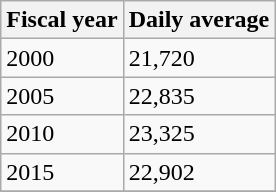<table class="wikitable">
<tr>
<th>Fiscal year</th>
<th>Daily average</th>
</tr>
<tr>
<td>2000</td>
<td>21,720</td>
</tr>
<tr>
<td>2005</td>
<td>22,835</td>
</tr>
<tr>
<td>2010</td>
<td>23,325</td>
</tr>
<tr>
<td>2015</td>
<td>22,902</td>
</tr>
<tr>
</tr>
</table>
